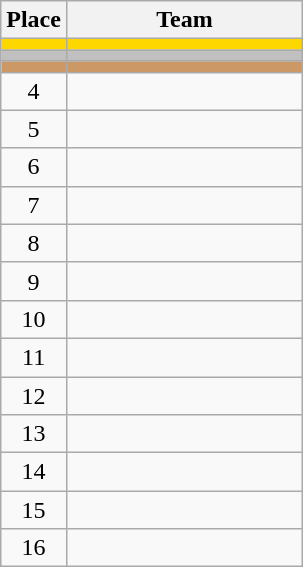<table class="wikitable" style="text-align:center;">
<tr>
<th width=30>Place</th>
<th width=150>Team</th>
</tr>
<tr bgcolor=gold>
<td></td>
<td align="left"><strong></strong></td>
</tr>
<tr bgcolor=silver>
<td></td>
<td align="left"></td>
</tr>
<tr bgcolor="#cc9966">
<td></td>
<td align="left"></td>
</tr>
<tr>
<td>4</td>
<td align="left"></td>
</tr>
<tr>
<td>5</td>
<td align="left"></td>
</tr>
<tr>
<td>6</td>
<td align="left"></td>
</tr>
<tr>
<td>7</td>
<td align="left"></td>
</tr>
<tr>
<td>8</td>
<td align="left"></td>
</tr>
<tr>
<td>9</td>
<td align="left"></td>
</tr>
<tr>
<td>10</td>
<td align="left"></td>
</tr>
<tr>
<td>11</td>
<td align="left"></td>
</tr>
<tr>
<td>12</td>
<td align="left"></td>
</tr>
<tr>
<td>13</td>
<td align="left"></td>
</tr>
<tr>
<td>14</td>
<td align="left"></td>
</tr>
<tr>
<td>15</td>
<td align="left"></td>
</tr>
<tr>
<td>16</td>
<td align="left"></td>
</tr>
</table>
